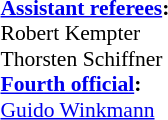<table width=50% style="font-size: 90%">
<tr>
<td><br><strong><a href='#'>Assistant referees</a>:</strong>
<br>Robert Kempter
<br>Thorsten Schiffner
<br><strong><a href='#'>Fourth official</a>:</strong>
<br><a href='#'>Guido Winkmann</a></td>
</tr>
</table>
